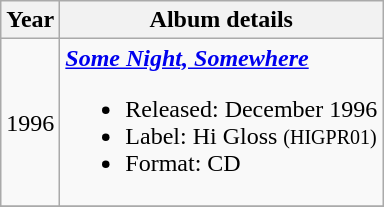<table class="wikitable" border="1">
<tr>
<th>Year</th>
<th>Album details</th>
</tr>
<tr>
<td>1996</td>
<td><strong><em><a href='#'>Some Night, Somewhere</a></em></strong><br><ul><li>Released: December 1996</li><li>Label: Hi Gloss <small>(HIGPR01)</small></li><li>Format: CD</li></ul></td>
</tr>
<tr>
</tr>
</table>
